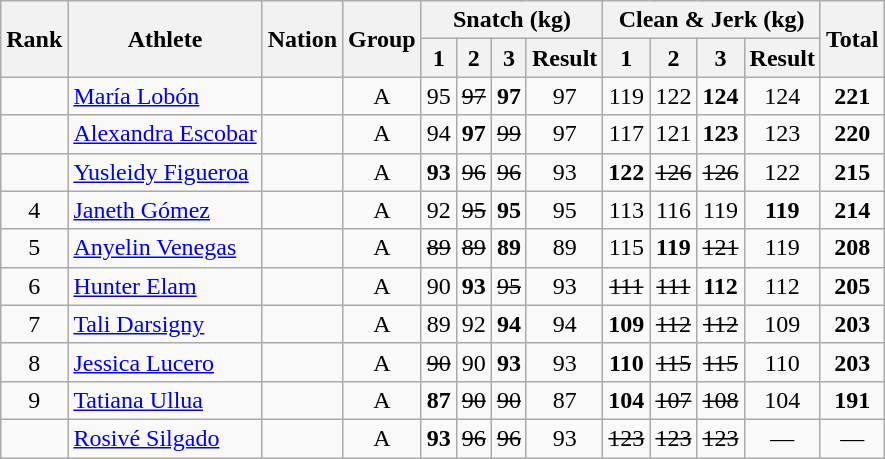<table class="wikitable sortable" style="text-align:center;">
<tr>
<th rowspan=2>Rank</th>
<th rowspan=2>Athlete</th>
<th rowspan=2>Nation</th>
<th rowspan=2>Group</th>
<th colspan=4>Snatch (kg)</th>
<th colspan=4>Clean & Jerk (kg)</th>
<th rowspan=2>Total</th>
</tr>
<tr>
<th>1</th>
<th>2</th>
<th>3</th>
<th>Result</th>
<th>1</th>
<th>2</th>
<th>3</th>
<th>Result</th>
</tr>
<tr>
<td></td>
<td align=left><a href='#'>María Lobón</a></td>
<td align=left></td>
<td>A</td>
<td>95</td>
<td><s>97</s></td>
<td><strong>97</strong></td>
<td>97</td>
<td>119</td>
<td>122</td>
<td><strong>124</strong></td>
<td>124</td>
<td><strong>221</strong></td>
</tr>
<tr>
<td></td>
<td align=left><a href='#'>Alexandra Escobar</a></td>
<td align=left></td>
<td>A</td>
<td>94</td>
<td><strong>97</strong></td>
<td><s>99</s></td>
<td>97</td>
<td>117</td>
<td>121</td>
<td><strong>123</strong></td>
<td>123</td>
<td><strong>220</strong></td>
</tr>
<tr>
<td></td>
<td align=left><a href='#'>Yusleidy Figueroa</a></td>
<td align=left></td>
<td>A</td>
<td><strong>93</strong></td>
<td><s>96</s></td>
<td><s>96</s></td>
<td>93</td>
<td><strong>122</strong></td>
<td><s>126</s></td>
<td><s>126</s></td>
<td>122</td>
<td><strong>215</strong></td>
</tr>
<tr>
<td>4</td>
<td align=left><a href='#'>Janeth Gómez</a></td>
<td align=left></td>
<td>A</td>
<td>92</td>
<td><s>95</s></td>
<td><strong>95</strong></td>
<td>95</td>
<td>113</td>
<td>116</td>
<td>119</td>
<td><strong>119</strong></td>
<td><strong>214</strong></td>
</tr>
<tr>
<td>5</td>
<td align=left><a href='#'>Anyelin Venegas</a></td>
<td align=left></td>
<td>A</td>
<td><s>89</s></td>
<td><s>89</s></td>
<td><strong>89</strong></td>
<td>89</td>
<td>115</td>
<td><strong>119</strong></td>
<td><s>121</s></td>
<td>119</td>
<td><strong>208</strong></td>
</tr>
<tr>
<td>6</td>
<td align=left><a href='#'>Hunter Elam</a></td>
<td align=left></td>
<td>A</td>
<td>90</td>
<td><strong>93</strong></td>
<td><s>95</s></td>
<td>93</td>
<td><s>111</s></td>
<td><s>111</s></td>
<td><strong>112</strong></td>
<td>112</td>
<td><strong>205</strong></td>
</tr>
<tr>
<td>7</td>
<td align=left><a href='#'>Tali Darsigny</a></td>
<td align=left></td>
<td>A</td>
<td>89</td>
<td>92</td>
<td><strong>94</strong></td>
<td>94</td>
<td><strong>109</strong></td>
<td><s>112</s></td>
<td><s>112</s></td>
<td>109</td>
<td><strong>203</strong></td>
</tr>
<tr>
<td>8</td>
<td align=left><a href='#'>Jessica Lucero</a></td>
<td align=left></td>
<td>A</td>
<td><s>90</s></td>
<td>90</td>
<td><strong>93</strong></td>
<td>93</td>
<td><strong>110</strong></td>
<td><s>115</s></td>
<td><s>115</s></td>
<td>110</td>
<td><strong>203</strong></td>
</tr>
<tr>
<td>9</td>
<td align=left><a href='#'>Tatiana Ullua</a></td>
<td align=left></td>
<td>A</td>
<td><strong>87</strong></td>
<td><s>90</s></td>
<td><s>90</s></td>
<td>87</td>
<td><strong>104</strong></td>
<td><s>107</s></td>
<td><s>108</s></td>
<td>104</td>
<td><strong>191</strong></td>
</tr>
<tr>
<td></td>
<td align=left><a href='#'>Rosivé Silgado</a></td>
<td align=left></td>
<td>A</td>
<td><strong>93</strong></td>
<td><s>96</s></td>
<td><s>96</s></td>
<td>93</td>
<td><s>123</s></td>
<td><s>123</s></td>
<td><s>123</s></td>
<td>—</td>
<td>—</td>
</tr>
</table>
